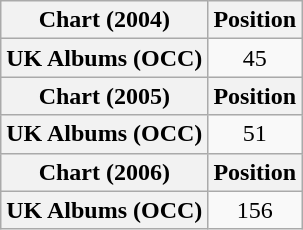<table class="wikitable plainrowheaders" style="text-align:center">
<tr>
<th scope="col">Chart (2004)</th>
<th scope="col">Position</th>
</tr>
<tr>
<th scope="row">UK Albums (OCC)</th>
<td>45</td>
</tr>
<tr>
<th scope="col">Chart (2005)</th>
<th scope="col">Position</th>
</tr>
<tr>
<th scope="row">UK Albums (OCC)</th>
<td>51</td>
</tr>
<tr>
<th scope="col">Chart (2006)</th>
<th scope="col">Position</th>
</tr>
<tr>
<th scope="row">UK Albums (OCC)</th>
<td>156</td>
</tr>
</table>
